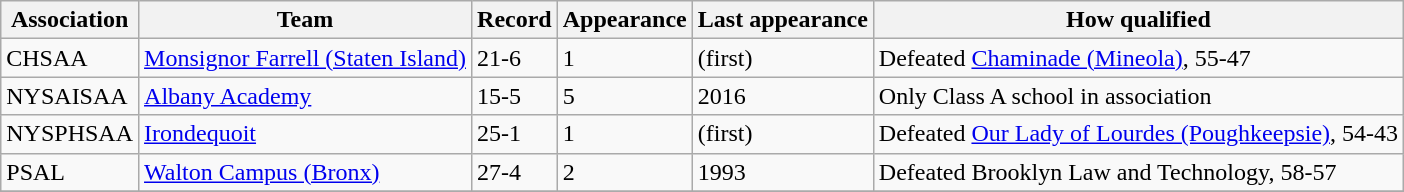<table class="wikitable sortable" style="text-align:left;">
<tr>
<th>Association</th>
<th>Team</th>
<th>Record</th>
<th data-sort-type="number">Appearance</th>
<th>Last appearance</th>
<th>How qualified</th>
</tr>
<tr>
<td>CHSAA</td>
<td><a href='#'>Monsignor Farrell (Staten Island)</a></td>
<td>21-6</td>
<td>1</td>
<td>(first)</td>
<td>Defeated <a href='#'>Chaminade (Mineola)</a>, 55-47</td>
</tr>
<tr>
<td>NYSAISAA</td>
<td><a href='#'>Albany Academy</a></td>
<td>15-5</td>
<td>5</td>
<td>2016</td>
<td>Only Class A school in association</td>
</tr>
<tr>
<td>NYSPHSAA</td>
<td><a href='#'>Irondequoit</a></td>
<td>25-1</td>
<td>1</td>
<td>(first)</td>
<td>Defeated <a href='#'>Our Lady of Lourdes (Poughkeepsie)</a>, 54-43</td>
</tr>
<tr>
<td>PSAL</td>
<td><a href='#'>Walton Campus (Bronx)</a></td>
<td>27-4</td>
<td>2</td>
<td>1993</td>
<td>Defeated Brooklyn Law and Technology, 58-57</td>
</tr>
<tr>
</tr>
</table>
